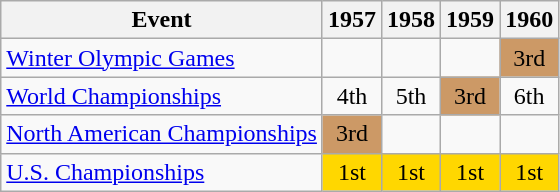<table class="wikitable">
<tr>
<th>Event</th>
<th>1957</th>
<th>1958</th>
<th>1959</th>
<th>1960</th>
</tr>
<tr>
<td><a href='#'>Winter Olympic Games</a></td>
<td></td>
<td></td>
<td></td>
<td align="center" bgcolor="cc9966">3rd</td>
</tr>
<tr>
<td><a href='#'>World Championships</a></td>
<td align="center">4th</td>
<td align="center">5th</td>
<td align="center" bgcolor="cc9966">3rd</td>
<td align="center">6th</td>
</tr>
<tr>
<td><a href='#'>North American Championships</a></td>
<td align="center" bgcolor="cc9966">3rd</td>
<td></td>
<td></td>
<td></td>
</tr>
<tr>
<td><a href='#'>U.S. Championships</a></td>
<td align="center" bgcolor="gold">1st</td>
<td align="center" bgcolor="gold">1st</td>
<td align="center" bgcolor="gold">1st</td>
<td align="center" bgcolor="gold">1st</td>
</tr>
</table>
